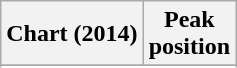<table class="wikitable sortable plainrowheaders" style="text-align:center">
<tr>
<th scope="col">Chart (2014)</th>
<th scope="col">Peak<br> position</th>
</tr>
<tr>
</tr>
<tr>
</tr>
<tr>
</tr>
<tr>
</tr>
<tr>
</tr>
<tr>
</tr>
<tr>
</tr>
<tr>
</tr>
<tr>
</tr>
<tr>
</tr>
</table>
